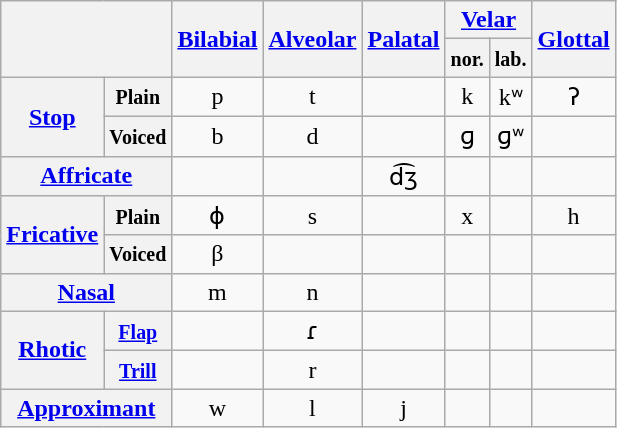<table class="wikitable">
<tr>
<th colspan="2" rowspan="2"></th>
<th rowspan="2"><a href='#'>Bilabial</a></th>
<th rowspan="2"><a href='#'>Alveolar</a></th>
<th rowspan="2"><a href='#'>Palatal</a></th>
<th colspan="2"><a href='#'>Velar</a></th>
<th rowspan="2"><a href='#'>Glottal</a></th>
</tr>
<tr>
<th><small>nor.</small></th>
<th><small>lab.</small></th>
</tr>
<tr align="center">
<th rowspan="2"><a href='#'>Stop</a></th>
<th><small>Plain</small></th>
<td>p</td>
<td>t</td>
<td></td>
<td>k</td>
<td>kʷ</td>
<td>ʔ</td>
</tr>
<tr align="center">
<th><small>Voiced</small></th>
<td>b</td>
<td>d</td>
<td></td>
<td>ɡ</td>
<td>ɡʷ</td>
<td></td>
</tr>
<tr align="center">
<th colspan="2"><a href='#'>Affricate</a></th>
<td></td>
<td></td>
<td>d͡ʒ</td>
<td></td>
<td></td>
<td></td>
</tr>
<tr align="center">
<th rowspan="2"><a href='#'>Fricative</a></th>
<th><small>Plain</small></th>
<td>ɸ</td>
<td>s</td>
<td></td>
<td>x</td>
<td></td>
<td>h</td>
</tr>
<tr align="center">
<th><small>Voiced</small></th>
<td>β</td>
<td></td>
<td></td>
<td></td>
<td></td>
<td></td>
</tr>
<tr align="center">
<th colspan="2"><a href='#'>Nasal</a></th>
<td>m</td>
<td>n</td>
<td></td>
<td></td>
<td></td>
<td></td>
</tr>
<tr align="center">
<th rowspan="2"><a href='#'>Rhotic</a></th>
<th><small><a href='#'>Flap</a></small></th>
<td></td>
<td>ɾ</td>
<td></td>
<td></td>
<td></td>
<td></td>
</tr>
<tr align="center">
<th><a href='#'><small>Trill</small></a></th>
<td></td>
<td>r</td>
<td></td>
<td></td>
<td></td>
<td></td>
</tr>
<tr align="center">
<th colspan="2"><a href='#'>Approximant</a></th>
<td>w</td>
<td>l</td>
<td>j</td>
<td></td>
<td></td>
<td></td>
</tr>
</table>
